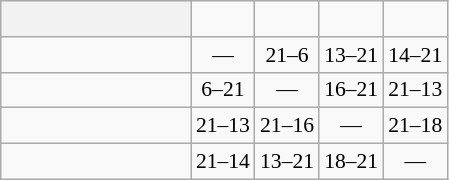<table class="wikitable" style="text-align:center; font-size:90%;">
<tr>
<th width=120> </th>
<td><strong></strong></td>
<td><strong></strong></td>
<td><strong></strong></td>
<td><strong></strong></td>
</tr>
<tr>
<td style="text-align:left;"></td>
<td>—</td>
<td>21–6</td>
<td>13–21</td>
<td>14–21</td>
</tr>
<tr>
<td style="text-align:left;"></td>
<td>6–21</td>
<td>—</td>
<td>16–21</td>
<td>21–13</td>
</tr>
<tr>
<td style="text-align:left;"></td>
<td>21–13</td>
<td>21–16</td>
<td>—</td>
<td>21–18</td>
</tr>
<tr>
<td style="text-align:left;"></td>
<td>21–14</td>
<td>13–21</td>
<td>18–21</td>
<td>—</td>
</tr>
</table>
